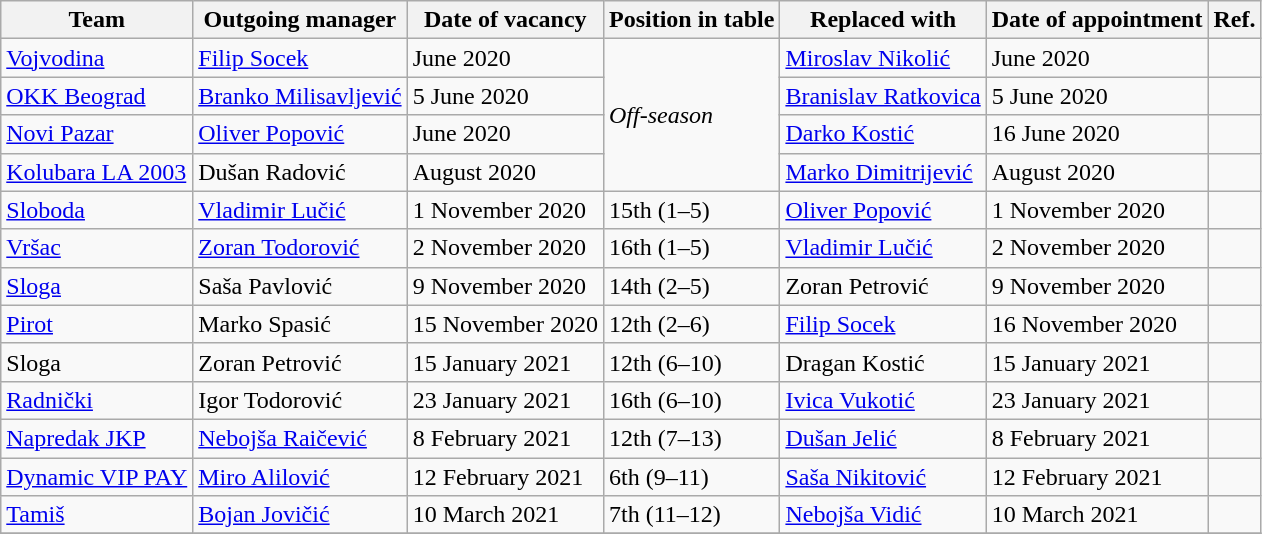<table class="wikitable sortable">
<tr>
<th>Team</th>
<th>Outgoing manager</th>
<th>Date of vacancy</th>
<th>Position in table</th>
<th>Replaced with</th>
<th>Date of appointment</th>
<th>Ref.</th>
</tr>
<tr>
<td><a href='#'>Vojvodina</a></td>
<td> <a href='#'>Filip Socek</a></td>
<td>June 2020</td>
<td rowspan=4><em>Off-season</em></td>
<td> <a href='#'>Miroslav Nikolić</a></td>
<td>June 2020</td>
<td></td>
</tr>
<tr>
<td><a href='#'>OKK Beograd</a></td>
<td> <a href='#'>Branko Milisavljević</a></td>
<td>5 June 2020</td>
<td> <a href='#'>Branislav Ratkovica</a></td>
<td>5 June 2020</td>
<td></td>
</tr>
<tr>
<td><a href='#'>Novi Pazar</a></td>
<td> <a href='#'>Oliver Popović</a></td>
<td>June 2020</td>
<td> <a href='#'>Darko Kostić</a></td>
<td>16 June 2020</td>
<td></td>
</tr>
<tr>
<td><a href='#'>Kolubara LA 2003</a></td>
<td> Dušan Radović</td>
<td>August 2020</td>
<td> <a href='#'>Marko Dimitrijević</a></td>
<td>August 2020</td>
<td></td>
</tr>
<tr>
<td><a href='#'>Sloboda</a></td>
<td> <a href='#'>Vladimir Lučić</a></td>
<td>1 November 2020</td>
<td>15th (1–5)</td>
<td> <a href='#'>Oliver Popović</a></td>
<td>1 November 2020</td>
<td></td>
</tr>
<tr>
<td><a href='#'>Vršac</a></td>
<td> <a href='#'>Zoran Todorović</a></td>
<td>2 November 2020</td>
<td>16th (1–5)</td>
<td> <a href='#'>Vladimir Lučić</a></td>
<td>2 November 2020</td>
<td></td>
</tr>
<tr>
<td><a href='#'>Sloga</a></td>
<td> Saša Pavlović</td>
<td>9 November 2020</td>
<td>14th (2–5)</td>
<td> Zoran Petrović</td>
<td>9 November 2020</td>
<td></td>
</tr>
<tr>
<td><a href='#'>Pirot</a></td>
<td> Marko Spasić</td>
<td>15 November 2020</td>
<td>12th (2–6)</td>
<td> <a href='#'>Filip Socek</a></td>
<td>16 November 2020</td>
<td></td>
</tr>
<tr>
<td>Sloga</td>
<td> Zoran Petrović</td>
<td>15 January 2021</td>
<td>12th (6–10)</td>
<td> Dragan Kostić</td>
<td>15 January 2021</td>
<td></td>
</tr>
<tr>
<td><a href='#'>Radnički</a></td>
<td> Igor Todorović</td>
<td>23 January 2021</td>
<td>16th (6–10)</td>
<td> <a href='#'>Ivica Vukotić</a></td>
<td>23 January 2021</td>
<td></td>
</tr>
<tr>
<td><a href='#'>Napredak JKP</a></td>
<td> <a href='#'>Nebojša Raičević</a></td>
<td>8 February 2021</td>
<td>12th (7–13)</td>
<td> <a href='#'>Dušan Jelić</a></td>
<td>8 February 2021</td>
<td></td>
</tr>
<tr>
<td><a href='#'>Dynamic VIP PAY</a></td>
<td> <a href='#'>Miro Alilović</a></td>
<td>12 February 2021</td>
<td>6th (9–11)</td>
<td> <a href='#'>Saša Nikitović</a></td>
<td>12 February 2021</td>
<td></td>
</tr>
<tr>
<td><a href='#'>Tamiš</a></td>
<td> <a href='#'>Bojan Jovičić</a></td>
<td>10 March 2021</td>
<td>7th (11–12)</td>
<td> <a href='#'>Nebojša Vidić</a></td>
<td>10 March 2021</td>
<td></td>
</tr>
<tr>
</tr>
</table>
